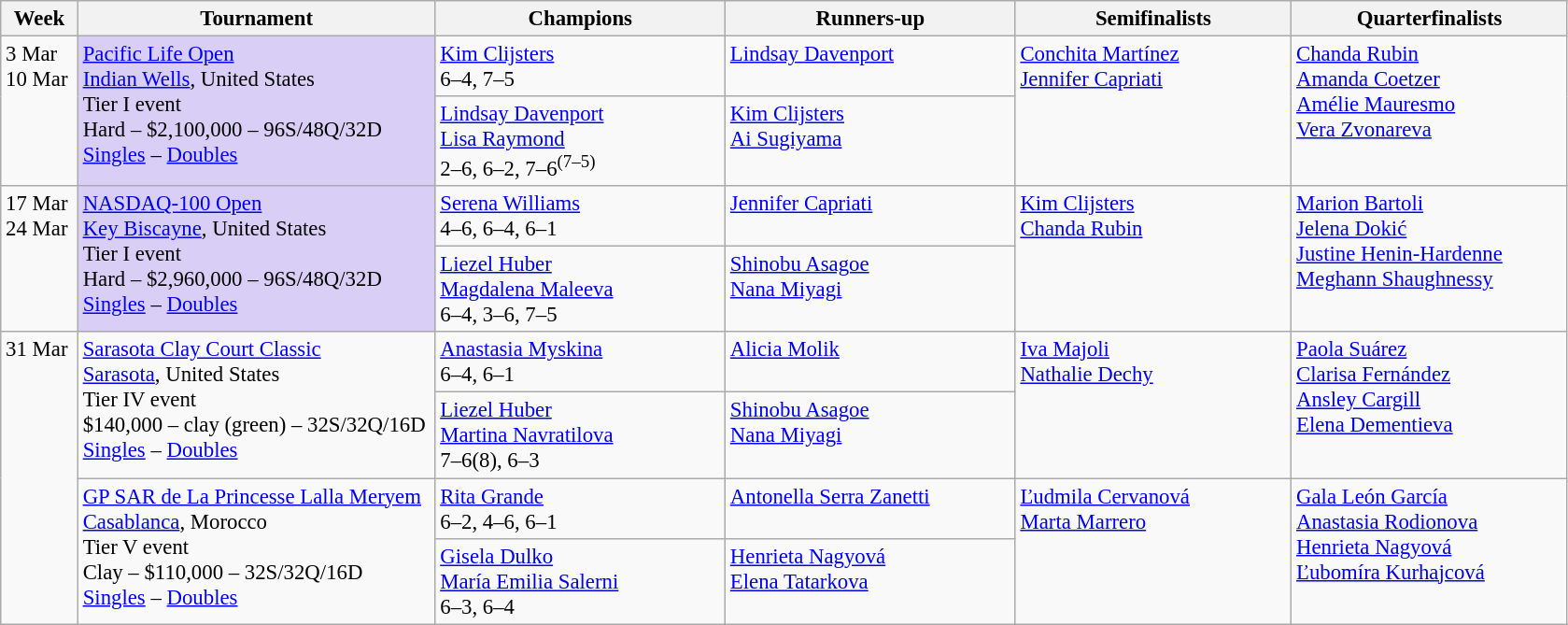<table class=wikitable style=font-size:95%>
<tr>
<th style="width:48px;">Week</th>
<th style="width:248px;">Tournament</th>
<th style="width:200px;">Champions</th>
<th style="width:200px;">Runners-up</th>
<th style="width:190px;">Semifinalists</th>
<th style="width:190px;">Quarterfinalists</th>
</tr>
<tr valign="top">
<td rowspan=2>3 Mar<br>10 Mar</td>
<td rowspan=2 bgcolor=#d8cef6><a href='#'>Pacific Life Open</a><br> <a href='#'>Indian Wells</a>, United States <br>Tier I event <br> Hard – $2,100,000 – 96S/48Q/32D<br><a href='#'>Singles</a> – <a href='#'>Doubles</a></td>
<td> <a href='#'>Kim Clijsters</a> <br> 6–4, 7–5</td>
<td> <a href='#'>Lindsay Davenport</a></td>
<td rowspan=2> <a href='#'>Conchita Martínez</a><br> <a href='#'>Jennifer Capriati</a></td>
<td rowspan=2> <a href='#'>Chanda Rubin</a>  <br>  <a href='#'>Amanda Coetzer</a> <br> <a href='#'>Amélie Mauresmo</a><br>   <a href='#'>Vera Zvonareva</a></td>
</tr>
<tr valign="top">
<td> <a href='#'>Lindsay Davenport</a> <br>  <a href='#'>Lisa Raymond</a><br>2–6, 6–2, 7–6<sup>(7–5)</sup></td>
<td> <a href='#'>Kim Clijsters</a> <br>  <a href='#'>Ai Sugiyama</a></td>
</tr>
<tr valign="top">
<td rowspan=2>17 Mar<br>24 Mar</td>
<td rowspan=2 bgcolor=#d8cef6><a href='#'>NASDAQ-100 Open</a><br> <a href='#'>Key Biscayne</a>, United States <br>Tier I event <br> Hard – $2,960,000 – 96S/48Q/32D<br><a href='#'>Singles</a> – <a href='#'>Doubles</a></td>
<td> <a href='#'>Serena Williams</a> <br> 4–6, 6–4, 6–1</td>
<td> <a href='#'>Jennifer Capriati</a></td>
<td rowspan=2> <a href='#'>Kim Clijsters</a><br> <a href='#'>Chanda Rubin</a></td>
<td rowspan=2> <a href='#'>Marion Bartoli</a>  <br>  <a href='#'>Jelena Dokić</a> <br> <a href='#'>Justine Henin-Hardenne</a><br>   <a href='#'>Meghann Shaughnessy</a></td>
</tr>
<tr valign="top">
<td> <a href='#'>Liezel Huber</a> <br>  <a href='#'>Magdalena Maleeva</a><br>6–4, 3–6, 7–5</td>
<td> <a href='#'>Shinobu Asagoe</a> <br>  <a href='#'>Nana Miyagi</a></td>
</tr>
<tr valign="top">
<td rowspan=4>31 Mar</td>
<td rowspan=2><a href='#'>Sarasota Clay Court Classic</a><br> <a href='#'>Sarasota</a>, United States <br>Tier IV event <br> $140,000 – clay (green) – 32S/32Q/16D<br><a href='#'>Singles</a> – <a href='#'>Doubles</a></td>
<td> <a href='#'>Anastasia Myskina</a> <br> 6–4, 6–1</td>
<td> <a href='#'>Alicia Molik</a></td>
<td rowspan=2> <a href='#'>Iva Majoli</a><br> <a href='#'>Nathalie Dechy</a></td>
<td rowspan=2> <a href='#'>Paola Suárez</a>  <br>  <a href='#'>Clarisa Fernández</a> <br> <a href='#'>Ansley Cargill</a><br>   <a href='#'>Elena Dementieva</a></td>
</tr>
<tr valign="top">
<td> <a href='#'>Liezel Huber</a> <br>  <a href='#'>Martina Navratilova</a><br>7–6(8), 6–3</td>
<td> <a href='#'>Shinobu Asagoe</a> <br>  <a href='#'>Nana Miyagi</a></td>
</tr>
<tr valign="top">
<td rowspan=2><a href='#'>GP SAR de La Princesse Lalla Meryem</a><br> <a href='#'>Casablanca</a>, Morocco <br>Tier V event <br> Clay – $110,000 – 32S/32Q/16D<br><a href='#'>Singles</a> – <a href='#'>Doubles</a></td>
<td> <a href='#'>Rita Grande</a> <br> 6–2, 4–6, 6–1</td>
<td> <a href='#'>Antonella Serra Zanetti</a></td>
<td rowspan=2> <a href='#'>Ľudmila Cervanová</a><br> <a href='#'>Marta Marrero</a></td>
<td rowspan=2> <a href='#'>Gala León García</a>  <br>  <a href='#'>Anastasia Rodionova</a> <br> <a href='#'>Henrieta Nagyová</a><br>   <a href='#'>Ľubomíra Kurhajcová</a></td>
</tr>
<tr valign="top">
<td> <a href='#'>Gisela Dulko</a> <br>  <a href='#'>María Emilia Salerni</a><br>6–3, 6–4</td>
<td> <a href='#'>Henrieta Nagyová</a> <br>  <a href='#'>Elena Tatarkova</a></td>
</tr>
</table>
